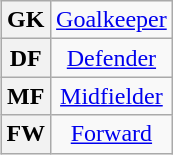<table class="wikitable plainrowheaders" style="text-align:center;margin-left:1em;float:right">
<tr>
<th>GK</th>
<td><a href='#'>Goalkeeper</a></td>
</tr>
<tr>
<th>DF</th>
<td><a href='#'>Defender</a></td>
</tr>
<tr>
<th>MF</th>
<td><a href='#'>Midfielder</a></td>
</tr>
<tr>
<th>FW</th>
<td><a href='#'>Forward</a></td>
</tr>
</table>
